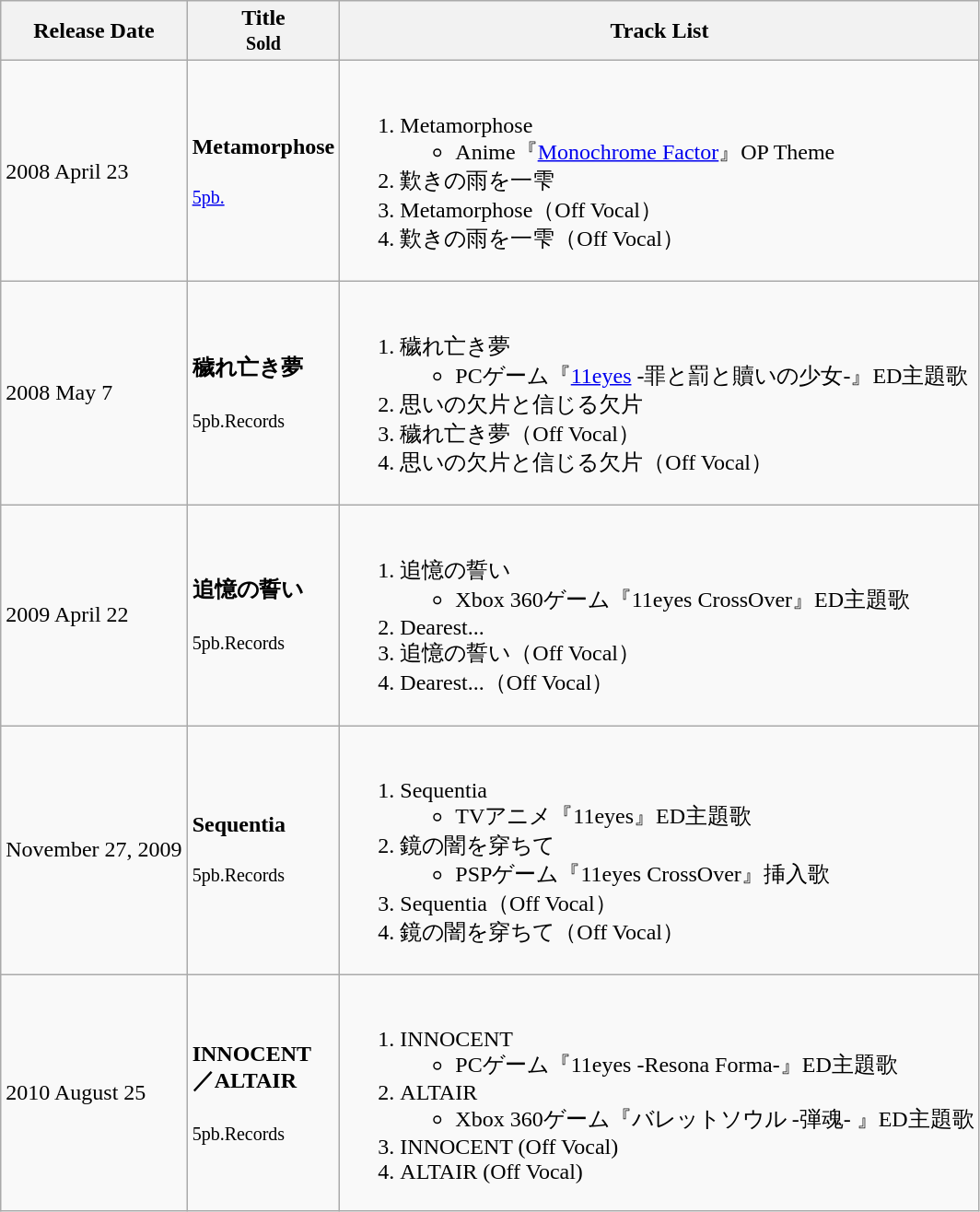<table class=wikitable>
<tr>
<th>Release Date</th>
<th>Title <br><small>Sold</small></th>
<th>Track List</th>
</tr>
<tr>
<td>2008 April 23</td>
<td><strong>Metamorphose</strong><br><br><small><a href='#'>5pb.</a></small></td>
<td><br><ol><li>Metamorphose<ul><li>Anime『<a href='#'>Monochrome Factor</a>』OP Theme</li></ul></li><li>歎きの雨を一雫</li><li>Metamorphose（Off Vocal）</li><li>歎きの雨を一雫（Off Vocal）</li></ol></td>
</tr>
<tr>
<td>2008 May 7</td>
<td><strong>穢れ亡き夢</strong><br><br><small>5pb.Records</small></td>
<td><br><ol><li>穢れ亡き夢<ul><li>PCゲーム『<a href='#'>11eyes</a> -罪と罰と贖いの少女-』ED主題歌</li></ul></li><li>思いの欠片と信じる欠片</li><li>穢れ亡き夢（Off Vocal）</li><li>思いの欠片と信じる欠片（Off Vocal）</li></ol></td>
</tr>
<tr>
<td>2009 April 22</td>
<td><strong>追憶の誓い</strong><br><br><small>5pb.Records</small></td>
<td><br><ol><li>追憶の誓い<ul><li>Xbox 360ゲーム『11eyes CrossOver』ED主題歌</li></ul></li><li>Dearest...</li><li>追憶の誓い（Off Vocal）</li><li>Dearest...（Off Vocal）</li></ol></td>
</tr>
<tr>
<td>November 27, 2009</td>
<td><strong>Sequentia</strong><br><br><small>5pb.Records</small></td>
<td><br><ol><li>Sequentia<ul><li>TVアニメ『11eyes』ED主題歌</li></ul></li><li>鏡の闇を穿ちて<ul><li>PSPゲーム『11eyes CrossOver』挿入歌</li></ul></li><li>Sequentia（Off Vocal）</li><li>鏡の闇を穿ちて（Off Vocal）</li></ol></td>
</tr>
<tr>
<td>2010 August 25</td>
<td><strong>INNOCENT<br>／ALTAIR</strong><br><br><small>5pb.Records</small></td>
<td><br><ol><li>INNOCENT<ul><li>PCゲーム『11eyes -Resona Forma-』ED主題歌</li></ul></li><li>ALTAIR<ul><li>Xbox 360ゲーム『バレットソウル -弾魂- 』ED主題歌</li></ul></li><li>INNOCENT (Off Vocal)</li><li>ALTAIR (Off Vocal)</li></ol></td>
</tr>
</table>
